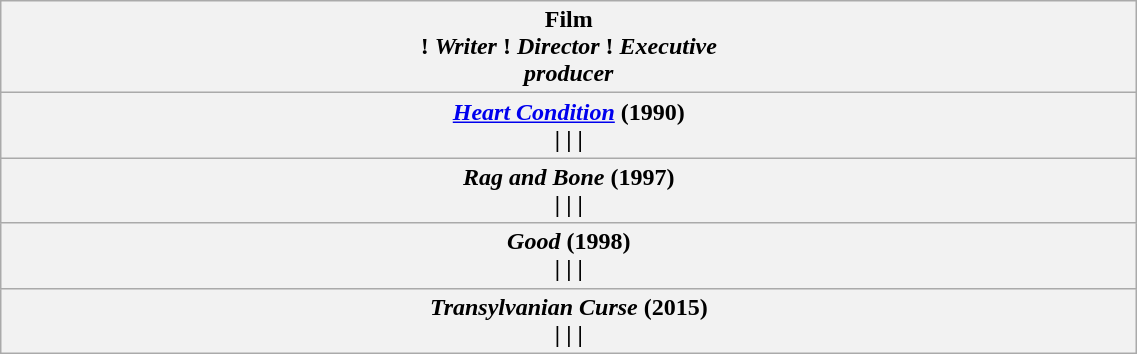<table class="wikitable sortable" style="text-align:center; width:60%">
<tr style="vertical-align:bottom;">
<th>Film<br>! <em>Writer</em>
! <em>Director</em>
! <em>Executive<br>producer</em></th>
</tr>
<tr>
<th><em><a href='#'>Heart Condition</a></em> (1990)<br>| 
| 
|</th>
</tr>
<tr>
<th><em>Rag and Bone</em> (1997)<br>| 
| 
| </th>
</tr>
<tr>
<th><em>Good</em> (1998)<br>|
| 
|</th>
</tr>
<tr>
<th><em>Transylvanian Curse</em> (2015)<br>|
|
| </th>
</tr>
</table>
